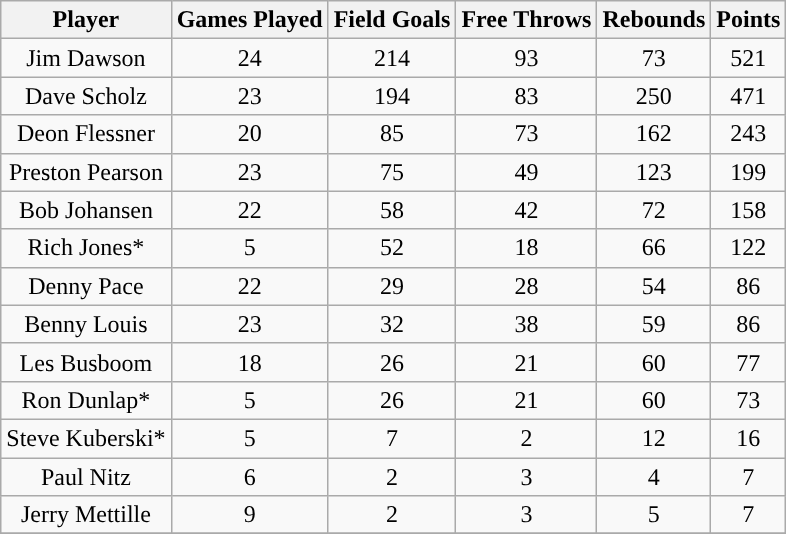<table class="wikitable sortable">
<tr>
<th>Player</th>
<th>Games Played</th>
<th>Field Goals</th>
<th>Free Throws</th>
<th>Rebounds</th>
<th>Points</th>
</tr>
<tr align="center" bgcolor="">
<td>Jim Dawson</td>
<td>24</td>
<td>214</td>
<td>93</td>
<td>73</td>
<td>521</td>
</tr>
<tr align="center" bgcolor="">
<td>Dave Scholz</td>
<td>23</td>
<td>194</td>
<td>83</td>
<td>250</td>
<td>471</td>
</tr>
<tr align="center" bgcolor="">
<td>Deon Flessner</td>
<td>20</td>
<td>85</td>
<td>73</td>
<td>162</td>
<td>243</td>
</tr>
<tr align="center" bgcolor="">
<td>Preston Pearson</td>
<td>23</td>
<td>75</td>
<td>49</td>
<td>123</td>
<td>199</td>
</tr>
<tr align="center" bgcolor="">
<td>Bob Johansen</td>
<td>22</td>
<td>58</td>
<td>42</td>
<td>72</td>
<td>158</td>
</tr>
<tr align="center" bgcolor="">
<td>Rich Jones*</td>
<td>5</td>
<td>52</td>
<td>18</td>
<td>66</td>
<td>122</td>
</tr>
<tr align="center" bgcolor="">
<td>Denny Pace</td>
<td>22</td>
<td>29</td>
<td>28</td>
<td>54</td>
<td>86</td>
</tr>
<tr align="center" bgcolor="">
<td>Benny Louis</td>
<td>23</td>
<td>32</td>
<td>38</td>
<td>59</td>
<td>86</td>
</tr>
<tr align="center" bgcolor="">
<td>Les Busboom</td>
<td>18</td>
<td>26</td>
<td>21</td>
<td>60</td>
<td>77</td>
</tr>
<tr align="center" bgcolor="">
<td>Ron Dunlap*</td>
<td>5</td>
<td>26</td>
<td>21</td>
<td>60</td>
<td>73</td>
</tr>
<tr align="center" bgcolor="">
<td>Steve Kuberski*</td>
<td>5</td>
<td>7</td>
<td>2</td>
<td>12</td>
<td>16</td>
</tr>
<tr align="center" bgcolor="">
<td>Paul Nitz</td>
<td>6</td>
<td>2</td>
<td>3</td>
<td>4</td>
<td>7</td>
</tr>
<tr align="center">
<td>Jerry Mettille</td>
<td>9</td>
<td>2</td>
<td>3</td>
<td>5</td>
<td>7</td>
</tr>
<tr align="center">
</tr>
</table>
